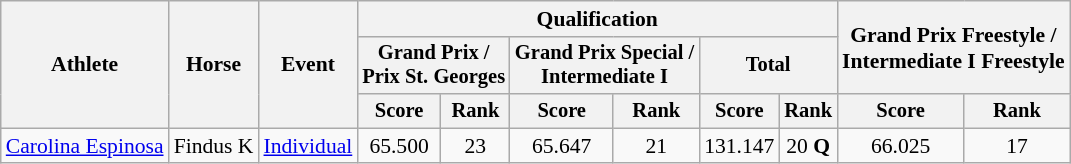<table class=wikitable style=font-size:90%;text-align:center>
<tr>
<th rowspan=3>Athlete</th>
<th rowspan=3>Horse</th>
<th rowspan=3>Event</th>
<th colspan=6>Qualification</th>
<th colspan=2 rowspan=2>Grand Prix Freestyle /<br>Intermediate I Freestyle</th>
</tr>
<tr style=font-size:95%>
<th colspan=2>Grand Prix /<br>Prix St. Georges</th>
<th colspan=2>Grand Prix Special /<br>Intermediate I</th>
<th colspan=2>Total</th>
</tr>
<tr style=font-size:95%>
<th>Score</th>
<th>Rank</th>
<th>Score</th>
<th>Rank</th>
<th>Score</th>
<th>Rank</th>
<th>Score</th>
<th>Rank</th>
</tr>
<tr>
<td align=left><a href='#'>Carolina Espinosa</a></td>
<td align=left>Findus K</td>
<td align=left><a href='#'>Individual</a></td>
<td>65.500</td>
<td>23</td>
<td>65.647</td>
<td>21</td>
<td>131.147</td>
<td>20 <strong>Q</strong></td>
<td>66.025</td>
<td>17</td>
</tr>
</table>
